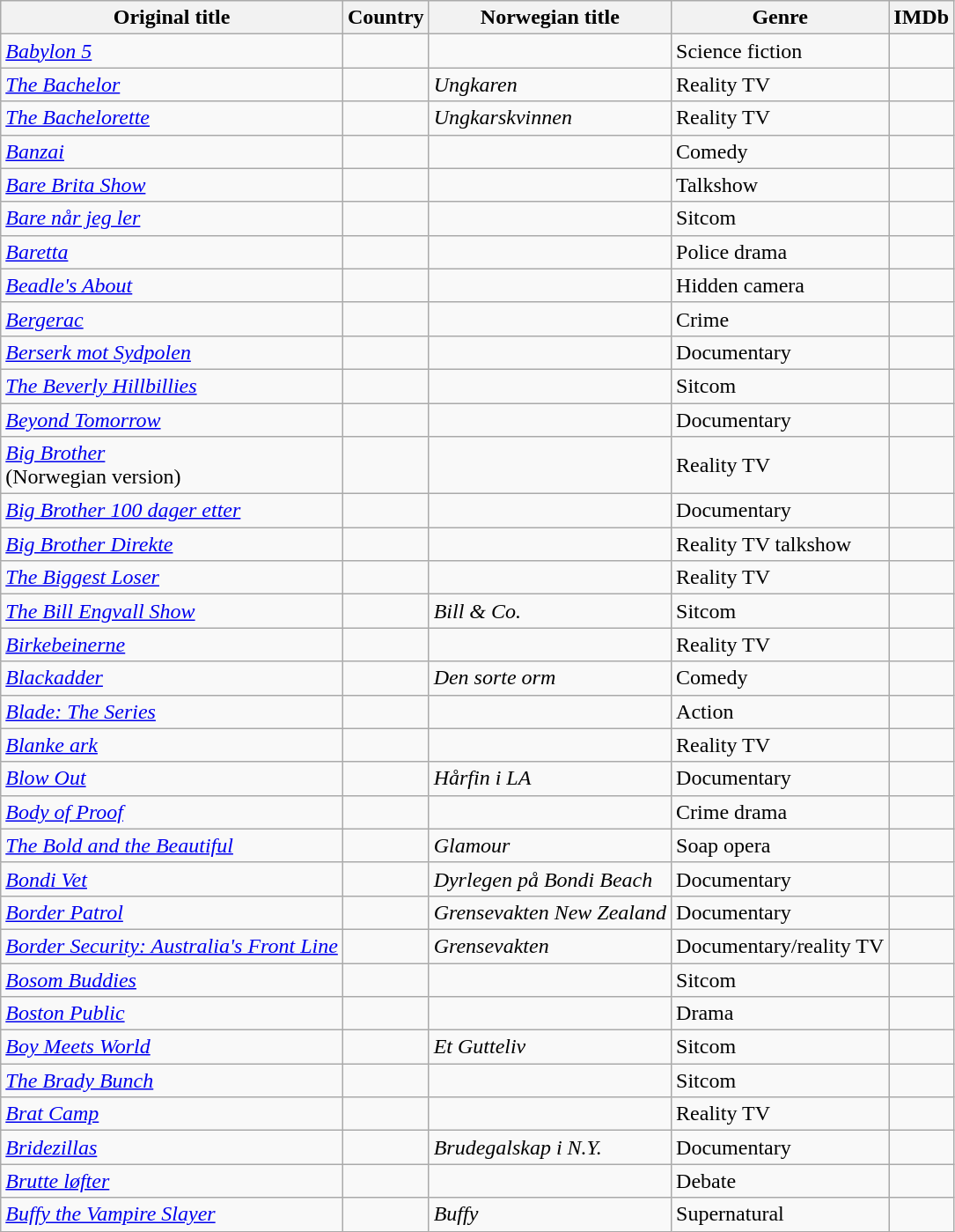<table class="wikitable">
<tr>
<th>Original title</th>
<th>Country</th>
<th>Norwegian title</th>
<th>Genre</th>
<th>IMDb</th>
</tr>
<tr>
<td><em><a href='#'>Babylon 5</a></em></td>
<td></td>
<td></td>
<td>Science fiction</td>
<td></td>
</tr>
<tr>
<td><em><a href='#'>The Bachelor</a></em></td>
<td></td>
<td><em>Ungkaren</em></td>
<td>Reality TV</td>
<td></td>
</tr>
<tr>
<td><em><a href='#'>The Bachelorette</a> </em></td>
<td></td>
<td><em>Ungkarskvinnen</em></td>
<td>Reality TV</td>
<td></td>
</tr>
<tr>
<td><em><a href='#'>Banzai</a></em></td>
<td></td>
<td></td>
<td>Comedy</td>
<td></td>
</tr>
<tr>
<td><em><a href='#'>Bare Brita Show</a></em></td>
<td></td>
<td></td>
<td>Talkshow</td>
<td></td>
</tr>
<tr>
<td><em><a href='#'>Bare når jeg ler</a></em></td>
<td></td>
<td></td>
<td>Sitcom</td>
<td></td>
</tr>
<tr>
<td><em><a href='#'>Baretta</a></em></td>
<td></td>
<td></td>
<td>Police drama</td>
<td></td>
</tr>
<tr>
<td><em><a href='#'>Beadle's About</a> </em></td>
<td></td>
<td></td>
<td>Hidden camera</td>
<td></td>
</tr>
<tr>
<td><em><a href='#'>Bergerac</a></em></td>
<td></td>
<td></td>
<td>Crime</td>
<td></td>
</tr>
<tr>
<td><em><a href='#'>Berserk mot Sydpolen</a></em></td>
<td></td>
<td></td>
<td>Documentary</td>
<td></td>
</tr>
<tr>
<td><em><a href='#'>The Beverly Hillbillies</a></em></td>
<td></td>
<td></td>
<td>Sitcom</td>
<td></td>
</tr>
<tr>
<td><em><a href='#'>Beyond Tomorrow</a></em></td>
<td></td>
<td></td>
<td>Documentary</td>
<td></td>
</tr>
<tr>
<td><em><a href='#'>Big Brother</a></em> <br> (Norwegian version)</td>
<td></td>
<td></td>
<td>Reality TV</td>
<td></td>
</tr>
<tr>
<td><em><a href='#'>Big Brother 100 dager etter</a></em></td>
<td></td>
<td></td>
<td>Documentary</td>
<td></td>
</tr>
<tr>
<td><em><a href='#'>Big Brother Direkte</a></em></td>
<td></td>
<td></td>
<td>Reality TV talkshow</td>
<td></td>
</tr>
<tr>
<td><em><a href='#'>The Biggest Loser</a></em></td>
<td></td>
<td></td>
<td>Reality TV</td>
<td></td>
</tr>
<tr>
<td><em><a href='#'>The Bill Engvall Show</a></em></td>
<td></td>
<td><em>Bill & Co.</em></td>
<td>Sitcom</td>
<td></td>
</tr>
<tr>
<td><em><a href='#'>Birkebeinerne</a></em></td>
<td></td>
<td></td>
<td>Reality TV</td>
<td></td>
</tr>
<tr>
<td><em><a href='#'>Blackadder</a></em></td>
<td></td>
<td><em>Den sorte orm</em></td>
<td>Comedy</td>
<td></td>
</tr>
<tr>
<td><em><a href='#'>Blade: The Series</a></em></td>
<td></td>
<td></td>
<td>Action</td>
<td></td>
</tr>
<tr>
<td><em><a href='#'>Blanke ark</a></em></td>
<td></td>
<td></td>
<td>Reality TV</td>
<td></td>
</tr>
<tr>
<td><em><a href='#'>Blow Out</a></em></td>
<td></td>
<td><em>Hårfin i LA</em></td>
<td>Documentary</td>
<td></td>
</tr>
<tr>
<td><em><a href='#'>Body of Proof</a></em></td>
<td></td>
<td></td>
<td>Crime drama</td>
<td></td>
</tr>
<tr>
<td><em><a href='#'>The Bold and the Beautiful</a></em></td>
<td></td>
<td><em>Glamour</em></td>
<td>Soap opera</td>
<td></td>
</tr>
<tr>
<td><em><a href='#'>Bondi Vet</a></em></td>
<td></td>
<td><em>Dyrlegen på Bondi Beach</em></td>
<td>Documentary</td>
<td></td>
</tr>
<tr>
<td><em><a href='#'>Border Patrol</a></em></td>
<td></td>
<td><em>Grensevakten New Zealand</em></td>
<td>Documentary</td>
<td></td>
</tr>
<tr>
<td><em><a href='#'>Border Security: Australia's Front Line</a></em></td>
<td></td>
<td><em>Grensevakten</em></td>
<td>Documentary/reality TV</td>
<td></td>
</tr>
<tr>
<td><em><a href='#'>Bosom Buddies</a></em></td>
<td></td>
<td></td>
<td>Sitcom</td>
<td></td>
</tr>
<tr>
<td><em><a href='#'>Boston Public</a></em></td>
<td></td>
<td></td>
<td>Drama</td>
<td></td>
</tr>
<tr>
<td><em><a href='#'>Boy Meets World</a></em></td>
<td></td>
<td><em>Et Gutteliv</em></td>
<td>Sitcom</td>
<td></td>
</tr>
<tr>
<td><em><a href='#'>The Brady Bunch</a></em></td>
<td></td>
<td></td>
<td>Sitcom</td>
<td></td>
</tr>
<tr>
<td><em><a href='#'>Brat Camp</a></em></td>
<td></td>
<td></td>
<td>Reality TV</td>
<td></td>
</tr>
<tr>
<td><em><a href='#'>Bridezillas</a></em></td>
<td></td>
<td><em>Brudegalskap i N.Y.</em></td>
<td>Documentary</td>
<td></td>
</tr>
<tr>
<td><em><a href='#'>Brutte løfter</a></em></td>
<td></td>
<td></td>
<td>Debate</td>
<td></td>
</tr>
<tr>
<td><em><a href='#'>Buffy the Vampire Slayer</a></em></td>
<td></td>
<td><em>Buffy</em></td>
<td>Supernatural</td>
<td></td>
</tr>
</table>
